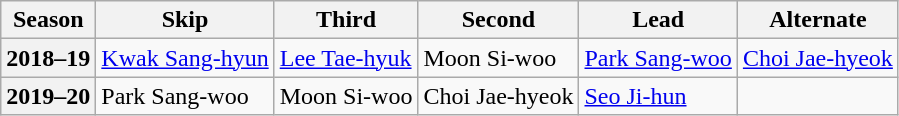<table class="wikitable">
<tr>
<th scope="col">Season</th>
<th scope="col">Skip</th>
<th scope="col">Third</th>
<th scope="col">Second</th>
<th scope="col">Lead</th>
<th scope="col">Alternate</th>
</tr>
<tr>
<th scope="row">2018–19</th>
<td><a href='#'>Kwak Sang-hyun</a></td>
<td><a href='#'>Lee Tae-hyuk</a></td>
<td>Moon Si-woo</td>
<td><a href='#'>Park Sang-woo</a></td>
<td><a href='#'>Choi Jae-hyeok</a></td>
</tr>
<tr>
<th scope="row">2019–20</th>
<td>Park Sang-woo</td>
<td>Moon Si-woo</td>
<td>Choi Jae-hyeok</td>
<td><a href='#'>Seo Ji-hun</a></td>
<td></td>
</tr>
</table>
